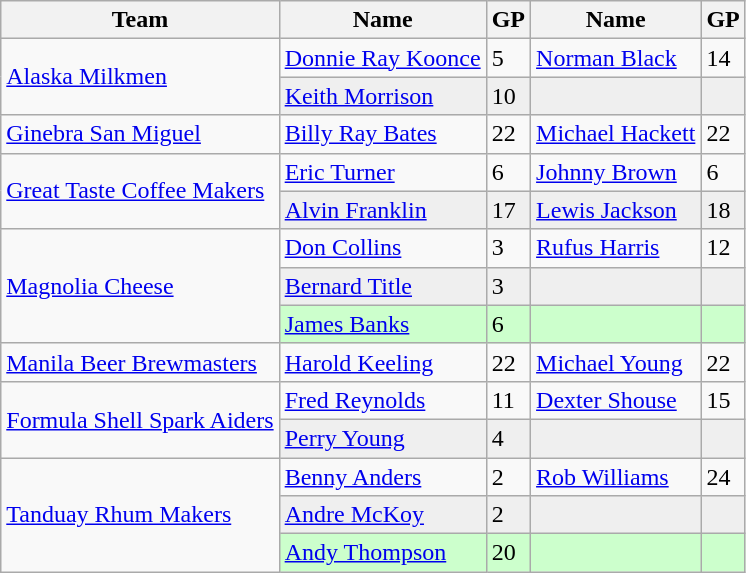<table class="wikitable">
<tr>
<th>Team</th>
<th>Name</th>
<th>GP</th>
<th>Name</th>
<th>GP</th>
</tr>
<tr>
<td rowspan=2><a href='#'>Alaska Milkmen</a></td>
<td><a href='#'>Donnie Ray Koonce</a></td>
<td>5</td>
<td><a href='#'>Norman Black</a></td>
<td>14</td>
</tr>
<tr style="background:#efefef;">
<td><a href='#'>Keith Morrison</a></td>
<td>10</td>
<td></td>
<td></td>
</tr>
<tr>
<td><a href='#'>Ginebra San Miguel</a></td>
<td><a href='#'>Billy Ray Bates</a></td>
<td>22</td>
<td><a href='#'>Michael Hackett</a></td>
<td>22</td>
</tr>
<tr>
<td rowspan=2><a href='#'>Great Taste Coffee Makers</a></td>
<td><a href='#'>Eric Turner</a></td>
<td>6</td>
<td><a href='#'>Johnny Brown</a></td>
<td>6</td>
</tr>
<tr style="background:#efefef;">
<td><a href='#'>Alvin Franklin</a></td>
<td>17</td>
<td><a href='#'>Lewis Jackson</a></td>
<td>18</td>
</tr>
<tr>
<td rowspan=3><a href='#'>Magnolia Cheese</a></td>
<td><a href='#'>Don Collins</a></td>
<td>3</td>
<td><a href='#'>Rufus Harris</a></td>
<td>12</td>
</tr>
<tr style="background:#efefef;">
<td><a href='#'>Bernard Title</a></td>
<td>3</td>
<td></td>
<td></td>
</tr>
<tr style="background:#cfc;">
<td><a href='#'>James Banks</a></td>
<td>6</td>
<td></td>
<td></td>
</tr>
<tr>
<td><a href='#'>Manila Beer Brewmasters</a></td>
<td><a href='#'>Harold Keeling</a></td>
<td>22</td>
<td><a href='#'>Michael Young</a></td>
<td>22</td>
</tr>
<tr>
<td rowspan=2><a href='#'>Formula Shell Spark Aiders</a></td>
<td><a href='#'>Fred Reynolds</a></td>
<td>11</td>
<td><a href='#'>Dexter Shouse</a></td>
<td>15</td>
</tr>
<tr style="background:#efefef;">
<td><a href='#'>Perry Young</a></td>
<td>4</td>
<td></td>
<td></td>
</tr>
<tr>
<td rowspan=3><a href='#'>Tanduay Rhum Makers</a></td>
<td><a href='#'>Benny Anders</a></td>
<td>2</td>
<td><a href='#'>Rob Williams</a></td>
<td>24</td>
</tr>
<tr style="background:#efefef;">
<td><a href='#'>Andre McKoy</a></td>
<td>2</td>
<td></td>
<td></td>
</tr>
<tr style="background:#cfc;">
<td><a href='#'>Andy Thompson</a></td>
<td>20</td>
<td></td>
<td></td>
</tr>
</table>
